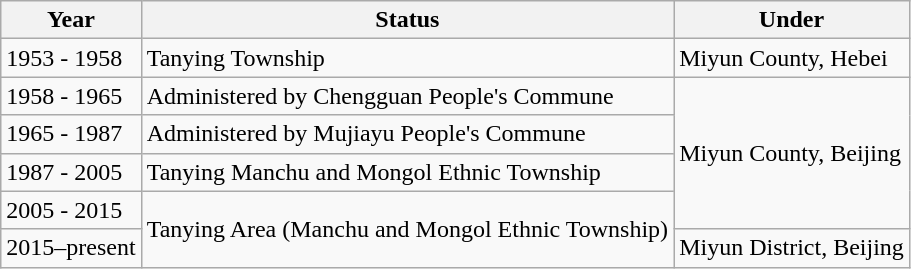<table class="wikitable">
<tr>
<th>Year</th>
<th>Status</th>
<th>Under</th>
</tr>
<tr>
<td>1953 - 1958</td>
<td>Tanying Township</td>
<td>Miyun County, Hebei</td>
</tr>
<tr>
<td>1958 - 1965</td>
<td>Administered by Chengguan People's Commune</td>
<td rowspan="4">Miyun County, Beijing</td>
</tr>
<tr>
<td>1965 - 1987</td>
<td>Administered by Mujiayu People's Commune</td>
</tr>
<tr>
<td>1987 - 2005</td>
<td>Tanying Manchu and Mongol Ethnic Township</td>
</tr>
<tr>
<td>2005 - 2015</td>
<td rowspan="2">Tanying Area (Manchu and Mongol Ethnic Township)</td>
</tr>
<tr>
<td>2015–present</td>
<td>Miyun District, Beijing</td>
</tr>
</table>
